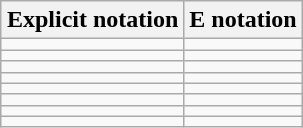<table class="wikitable" style="float:right; margin: 0.5em 0 1.3em 1.4em">
<tr>
<th>Explicit notation</th>
<th>E notation</th>
</tr>
<tr>
<td></td>
<td></td>
</tr>
<tr>
<td></td>
<td></td>
</tr>
<tr>
<td></td>
<td></td>
</tr>
<tr>
<td></td>
<td></td>
</tr>
<tr>
<td></td>
<td></td>
</tr>
<tr>
<td></td>
<td></td>
</tr>
<tr>
<td></td>
<td></td>
</tr>
<tr>
<td></td>
<td></td>
</tr>
</table>
